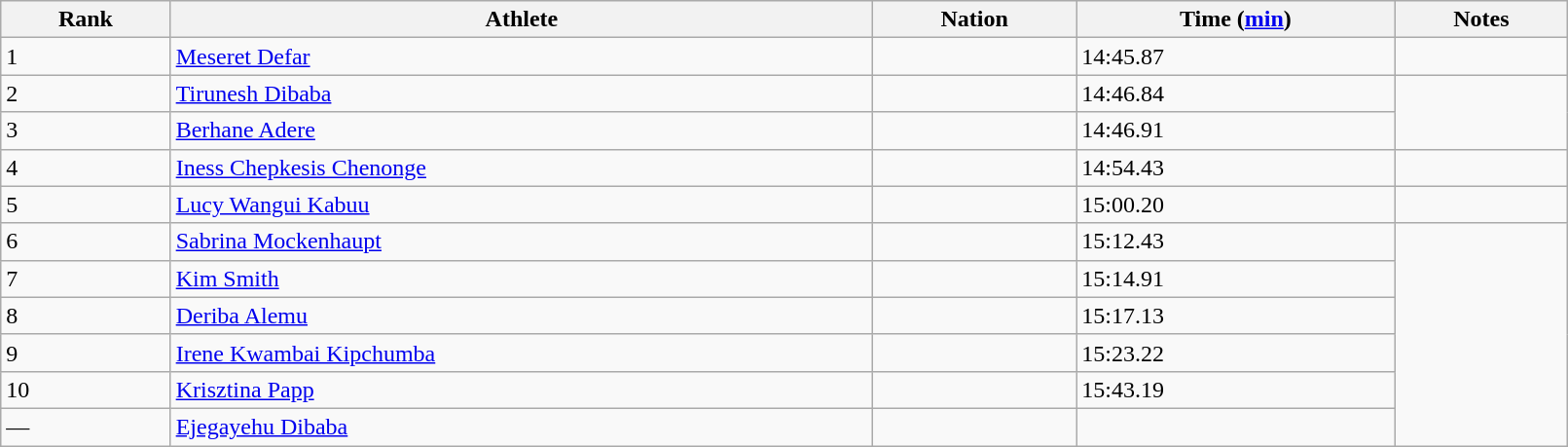<table class="wikitable" style="text=align:center;" width=85%>
<tr>
<th>Rank</th>
<th>Athlete</th>
<th>Nation</th>
<th>Time (<a href='#'>min</a>)</th>
<th>Notes</th>
</tr>
<tr>
<td>1</td>
<td><a href='#'>Meseret Defar</a></td>
<td></td>
<td>14:45.87</td>
<td></td>
</tr>
<tr>
<td>2</td>
<td><a href='#'>Tirunesh Dibaba</a></td>
<td></td>
<td>14:46.84</td>
</tr>
<tr>
<td>3</td>
<td><a href='#'>Berhane Adere</a></td>
<td></td>
<td>14:46.91</td>
</tr>
<tr>
<td>4</td>
<td><a href='#'>Iness Chepkesis Chenonge</a></td>
<td></td>
<td>14:54.43</td>
<td></td>
</tr>
<tr>
<td>5</td>
<td><a href='#'>Lucy Wangui Kabuu</a></td>
<td></td>
<td>15:00.20</td>
<td></td>
</tr>
<tr>
<td>6</td>
<td><a href='#'>Sabrina Mockenhaupt</a></td>
<td></td>
<td>15:12.43</td>
</tr>
<tr>
<td>7</td>
<td><a href='#'>Kim Smith</a></td>
<td></td>
<td>15:14.91</td>
</tr>
<tr>
<td>8</td>
<td><a href='#'>Deriba Alemu</a></td>
<td></td>
<td>15:17.13</td>
</tr>
<tr>
<td>9</td>
<td><a href='#'>Irene Kwambai Kipchumba</a></td>
<td></td>
<td>15:23.22</td>
</tr>
<tr>
<td>10</td>
<td><a href='#'>Krisztina Papp</a></td>
<td></td>
<td>15:43.19</td>
</tr>
<tr>
<td>—</td>
<td><a href='#'>Ejegayehu Dibaba</a></td>
<td></td>
<td></td>
</tr>
</table>
